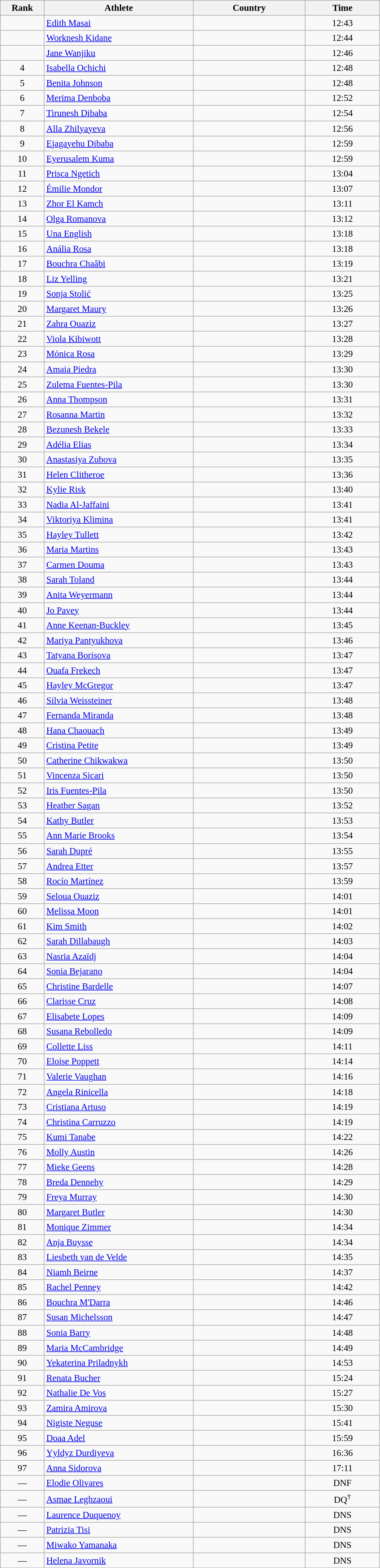<table class="wikitable sortable" style=" text-align:center; font-size:95%;" width="50%">
<tr>
<th width=5%>Rank</th>
<th width=20%>Athlete</th>
<th width=15%>Country</th>
<th width=10%>Time</th>
</tr>
<tr>
<td align=center></td>
<td align=left><a href='#'>Edith Masai</a></td>
<td align=left></td>
<td>12:43</td>
</tr>
<tr>
<td align=center></td>
<td align=left><a href='#'>Worknesh Kidane</a></td>
<td align=left></td>
<td>12:44</td>
</tr>
<tr>
<td align=center></td>
<td align=left><a href='#'>Jane Wanjiku</a></td>
<td align=left></td>
<td>12:46</td>
</tr>
<tr>
<td align=center>4</td>
<td align=left><a href='#'>Isabella Ochichi</a></td>
<td align=left></td>
<td>12:48</td>
</tr>
<tr>
<td align=center>5</td>
<td align=left><a href='#'>Benita Johnson</a></td>
<td align=left></td>
<td>12:48</td>
</tr>
<tr>
<td align=center>6</td>
<td align=left><a href='#'>Merima Denboba</a></td>
<td align=left></td>
<td>12:52</td>
</tr>
<tr>
<td align=center>7</td>
<td align=left><a href='#'>Tirunesh Dibaba</a></td>
<td align=left></td>
<td>12:54</td>
</tr>
<tr>
<td align=center>8</td>
<td align=left><a href='#'>Alla Zhilyayeva</a></td>
<td align=left></td>
<td>12:56</td>
</tr>
<tr>
<td align=center>9</td>
<td align=left><a href='#'>Ejagayehu Dibaba</a></td>
<td align=left></td>
<td>12:59</td>
</tr>
<tr>
<td align=center>10</td>
<td align=left><a href='#'>Eyerusalem Kuma</a></td>
<td align=left></td>
<td>12:59</td>
</tr>
<tr>
<td align=center>11</td>
<td align=left><a href='#'>Prisca Ngetich</a></td>
<td align=left></td>
<td>13:04</td>
</tr>
<tr>
<td align=center>12</td>
<td align=left><a href='#'>Émilie Mondor</a></td>
<td align=left></td>
<td>13:07</td>
</tr>
<tr>
<td align=center>13</td>
<td align=left><a href='#'>Zhor El Kamch</a></td>
<td align=left></td>
<td>13:11</td>
</tr>
<tr>
<td align=center>14</td>
<td align=left><a href='#'>Olga Romanova</a></td>
<td align=left></td>
<td>13:12</td>
</tr>
<tr>
<td align=center>15</td>
<td align=left><a href='#'>Una English</a></td>
<td align=left></td>
<td>13:18</td>
</tr>
<tr>
<td align=center>16</td>
<td align=left><a href='#'>Anália Rosa</a></td>
<td align=left></td>
<td>13:18</td>
</tr>
<tr>
<td align=center>17</td>
<td align=left><a href='#'>Bouchra Chaâbi</a></td>
<td align=left></td>
<td>13:19</td>
</tr>
<tr>
<td align=center>18</td>
<td align=left><a href='#'>Liz Yelling</a></td>
<td align=left></td>
<td>13:21</td>
</tr>
<tr>
<td align=center>19</td>
<td align=left><a href='#'>Sonja Stolić</a></td>
<td align=left></td>
<td>13:25</td>
</tr>
<tr>
<td align=center>20</td>
<td align=left><a href='#'>Margaret Maury</a></td>
<td align=left></td>
<td>13:26</td>
</tr>
<tr>
<td align=center>21</td>
<td align=left><a href='#'>Zahra Ouaziz</a></td>
<td align=left></td>
<td>13:27</td>
</tr>
<tr>
<td align=center>22</td>
<td align=left><a href='#'>Viola Kibiwott</a></td>
<td align=left></td>
<td>13:28</td>
</tr>
<tr>
<td align=center>23</td>
<td align=left><a href='#'>Mónica Rosa</a></td>
<td align=left></td>
<td>13:29</td>
</tr>
<tr>
<td align=center>24</td>
<td align=left><a href='#'>Amaia Piedra</a></td>
<td align=left></td>
<td>13:30</td>
</tr>
<tr>
<td align=center>25</td>
<td align=left><a href='#'>Zulema Fuentes-Pila</a></td>
<td align=left></td>
<td>13:30</td>
</tr>
<tr>
<td align=center>26</td>
<td align=left><a href='#'>Anna Thompson</a></td>
<td align=left></td>
<td>13:31</td>
</tr>
<tr>
<td align=center>27</td>
<td align=left><a href='#'>Rosanna Martin</a></td>
<td align=left></td>
<td>13:32</td>
</tr>
<tr>
<td align=center>28</td>
<td align=left><a href='#'>Bezunesh Bekele</a></td>
<td align=left></td>
<td>13:33</td>
</tr>
<tr>
<td align=center>29</td>
<td align=left><a href='#'>Adélia Elias</a></td>
<td align=left></td>
<td>13:34</td>
</tr>
<tr>
<td align=center>30</td>
<td align=left><a href='#'>Anastasiya Zubova</a></td>
<td align=left></td>
<td>13:35</td>
</tr>
<tr>
<td align=center>31</td>
<td align=left><a href='#'>Helen Clitheroe</a></td>
<td align=left></td>
<td>13:36</td>
</tr>
<tr>
<td align=center>32</td>
<td align=left><a href='#'>Kylie Risk</a></td>
<td align=left></td>
<td>13:40</td>
</tr>
<tr>
<td align=center>33</td>
<td align=left><a href='#'>Nadia Al-Jaffaini</a></td>
<td align=left></td>
<td>13:41</td>
</tr>
<tr>
<td align=center>34</td>
<td align=left><a href='#'>Viktoriya Klimina</a></td>
<td align=left></td>
<td>13:41</td>
</tr>
<tr>
<td align=center>35</td>
<td align=left><a href='#'>Hayley Tullett</a></td>
<td align=left></td>
<td>13:42</td>
</tr>
<tr>
<td align=center>36</td>
<td align=left><a href='#'>Maria Martins</a></td>
<td align=left></td>
<td>13:43</td>
</tr>
<tr>
<td align=center>37</td>
<td align=left><a href='#'>Carmen Douma</a></td>
<td align=left></td>
<td>13:43</td>
</tr>
<tr>
<td align=center>38</td>
<td align=left><a href='#'>Sarah Toland</a></td>
<td align=left></td>
<td>13:44</td>
</tr>
<tr>
<td align=center>39</td>
<td align=left><a href='#'>Anita Weyermann</a></td>
<td align=left></td>
<td>13:44</td>
</tr>
<tr>
<td align=center>40</td>
<td align=left><a href='#'>Jo Pavey</a></td>
<td align=left></td>
<td>13:44</td>
</tr>
<tr>
<td align=center>41</td>
<td align=left><a href='#'>Anne Keenan-Buckley</a></td>
<td align=left></td>
<td>13:45</td>
</tr>
<tr>
<td align=center>42</td>
<td align=left><a href='#'>Mariya Pantyukhova</a></td>
<td align=left></td>
<td>13:46</td>
</tr>
<tr>
<td align=center>43</td>
<td align=left><a href='#'>Tatyana Borisova</a></td>
<td align=left></td>
<td>13:47</td>
</tr>
<tr>
<td align=center>44</td>
<td align=left><a href='#'>Ouafa Frekech</a></td>
<td align=left></td>
<td>13:47</td>
</tr>
<tr>
<td align=center>45</td>
<td align=left><a href='#'>Hayley McGregor</a></td>
<td align=left></td>
<td>13:47</td>
</tr>
<tr>
<td align=center>46</td>
<td align=left><a href='#'>Silvia Weissteiner</a></td>
<td align=left></td>
<td>13:48</td>
</tr>
<tr>
<td align=center>47</td>
<td align=left><a href='#'>Fernanda Miranda</a></td>
<td align=left></td>
<td>13:48</td>
</tr>
<tr>
<td align=center>48</td>
<td align=left><a href='#'>Hana Chaouach</a></td>
<td align=left></td>
<td>13:49</td>
</tr>
<tr>
<td align=center>49</td>
<td align=left><a href='#'>Cristina Petite</a></td>
<td align=left></td>
<td>13:49</td>
</tr>
<tr>
<td align=center>50</td>
<td align=left><a href='#'>Catherine Chikwakwa</a></td>
<td align=left></td>
<td>13:50</td>
</tr>
<tr>
<td align=center>51</td>
<td align=left><a href='#'>Vincenza Sicari</a></td>
<td align=left></td>
<td>13:50</td>
</tr>
<tr>
<td align=center>52</td>
<td align=left><a href='#'>Iris Fuentes-Pila</a></td>
<td align=left></td>
<td>13:50</td>
</tr>
<tr>
<td align=center>53</td>
<td align=left><a href='#'>Heather Sagan</a></td>
<td align=left></td>
<td>13:52</td>
</tr>
<tr>
<td align=center>54</td>
<td align=left><a href='#'>Kathy Butler</a></td>
<td align=left></td>
<td>13:53</td>
</tr>
<tr>
<td align=center>55</td>
<td align=left><a href='#'>Ann Marie Brooks</a></td>
<td align=left></td>
<td>13:54</td>
</tr>
<tr>
<td align=center>56</td>
<td align=left><a href='#'>Sarah Dupré</a></td>
<td align=left></td>
<td>13:55</td>
</tr>
<tr>
<td align=center>57</td>
<td align=left><a href='#'>Andrea Etter</a></td>
<td align=left></td>
<td>13:57</td>
</tr>
<tr>
<td align=center>58</td>
<td align=left><a href='#'>Rocío Martínez</a></td>
<td align=left></td>
<td>13:59</td>
</tr>
<tr>
<td align=center>59</td>
<td align=left><a href='#'>Seloua Ouaziz</a></td>
<td align=left></td>
<td>14:01</td>
</tr>
<tr>
<td align=center>60</td>
<td align=left><a href='#'>Melissa Moon</a></td>
<td align=left></td>
<td>14:01</td>
</tr>
<tr>
<td align=center>61</td>
<td align=left><a href='#'>Kim Smith</a></td>
<td align=left></td>
<td>14:02</td>
</tr>
<tr>
<td align=center>62</td>
<td align=left><a href='#'>Sarah Dillabaugh</a></td>
<td align=left></td>
<td>14:03</td>
</tr>
<tr>
<td align=center>63</td>
<td align=left><a href='#'>Nasria Azaïdj</a></td>
<td align=left></td>
<td>14:04</td>
</tr>
<tr>
<td align=center>64</td>
<td align=left><a href='#'>Sonia Bejarano</a></td>
<td align=left></td>
<td>14:04</td>
</tr>
<tr>
<td align=center>65</td>
<td align=left><a href='#'>Christine Bardelle</a></td>
<td align=left></td>
<td>14:07</td>
</tr>
<tr>
<td align=center>66</td>
<td align=left><a href='#'>Clarisse Cruz</a></td>
<td align=left></td>
<td>14:08</td>
</tr>
<tr>
<td align=center>67</td>
<td align=left><a href='#'>Elisabete Lopes</a></td>
<td align=left></td>
<td>14:09</td>
</tr>
<tr>
<td align=center>68</td>
<td align=left><a href='#'>Susana Rebolledo</a></td>
<td align=left></td>
<td>14:09</td>
</tr>
<tr>
<td align=center>69</td>
<td align=left><a href='#'>Collette Liss</a></td>
<td align=left></td>
<td>14:11</td>
</tr>
<tr>
<td align=center>70</td>
<td align=left><a href='#'>Eloise Poppett</a></td>
<td align=left></td>
<td>14:14</td>
</tr>
<tr>
<td align=center>71</td>
<td align=left><a href='#'>Valerie Vaughan</a></td>
<td align=left></td>
<td>14:16</td>
</tr>
<tr>
<td align=center>72</td>
<td align=left><a href='#'>Angela Rinicella</a></td>
<td align=left></td>
<td>14:18</td>
</tr>
<tr>
<td align=center>73</td>
<td align=left><a href='#'>Cristiana Artuso</a></td>
<td align=left></td>
<td>14:19</td>
</tr>
<tr>
<td align=center>74</td>
<td align=left><a href='#'>Christina Carruzzo</a></td>
<td align=left></td>
<td>14:19</td>
</tr>
<tr>
<td align=center>75</td>
<td align=left><a href='#'>Kumi Tanabe</a></td>
<td align=left></td>
<td>14:22</td>
</tr>
<tr>
<td align=center>76</td>
<td align=left><a href='#'>Molly Austin</a></td>
<td align=left></td>
<td>14:26</td>
</tr>
<tr>
<td align=center>77</td>
<td align=left><a href='#'>Mieke Geens</a></td>
<td align=left></td>
<td>14:28</td>
</tr>
<tr>
<td align=center>78</td>
<td align=left><a href='#'>Breda Dennehy</a></td>
<td align=left></td>
<td>14:29</td>
</tr>
<tr>
<td align=center>79</td>
<td align=left><a href='#'>Freya Murray</a></td>
<td align=left></td>
<td>14:30</td>
</tr>
<tr>
<td align=center>80</td>
<td align=left><a href='#'>Margaret Butler</a></td>
<td align=left></td>
<td>14:30</td>
</tr>
<tr>
<td align=center>81</td>
<td align=left><a href='#'>Monique Zimmer</a></td>
<td align=left></td>
<td>14:34</td>
</tr>
<tr>
<td align=center>82</td>
<td align=left><a href='#'>Anja Buysse</a></td>
<td align=left></td>
<td>14:34</td>
</tr>
<tr>
<td align=center>83</td>
<td align=left><a href='#'>Liesbeth van de Velde</a></td>
<td align=left></td>
<td>14:35</td>
</tr>
<tr>
<td align=center>84</td>
<td align=left><a href='#'>Niamh Beirne</a></td>
<td align=left></td>
<td>14:37</td>
</tr>
<tr>
<td align=center>85</td>
<td align=left><a href='#'>Rachel Penney</a></td>
<td align=left></td>
<td>14:42</td>
</tr>
<tr>
<td align=center>86</td>
<td align=left><a href='#'>Bouchra M'Darra</a></td>
<td align=left></td>
<td>14:46</td>
</tr>
<tr>
<td align=center>87</td>
<td align=left><a href='#'>Susan Michelsson</a></td>
<td align=left></td>
<td>14:47</td>
</tr>
<tr>
<td align=center>88</td>
<td align=left><a href='#'>Sonia Barry</a></td>
<td align=left></td>
<td>14:48</td>
</tr>
<tr>
<td align=center>89</td>
<td align=left><a href='#'>Maria McCambridge</a></td>
<td align=left></td>
<td>14:49</td>
</tr>
<tr>
<td align=center>90</td>
<td align=left><a href='#'>Yekaterina Priladnykh</a></td>
<td align=left></td>
<td>14:53</td>
</tr>
<tr>
<td align=center>91</td>
<td align=left><a href='#'>Renata Bucher</a></td>
<td align=left></td>
<td>15:24</td>
</tr>
<tr>
<td align=center>92</td>
<td align=left><a href='#'>Nathalie De Vos</a></td>
<td align=left></td>
<td>15:27</td>
</tr>
<tr>
<td align=center>93</td>
<td align=left><a href='#'>Zamira Amirova</a></td>
<td align=left></td>
<td>15:30</td>
</tr>
<tr>
<td align=center>94</td>
<td align=left><a href='#'>Nigiste Neguse</a></td>
<td align=left></td>
<td>15:41</td>
</tr>
<tr>
<td align=center>95</td>
<td align=left><a href='#'>Doaa Adel</a></td>
<td align=left></td>
<td>15:59</td>
</tr>
<tr>
<td align=center>96</td>
<td align=left><a href='#'>Yyldyz Durdiyeva</a></td>
<td align=left></td>
<td>16:36</td>
</tr>
<tr>
<td align=center>97</td>
<td align=left><a href='#'>Anna Sidorova</a></td>
<td align=left></td>
<td>17:11</td>
</tr>
<tr>
<td align=center>—</td>
<td align=left><a href='#'>Elodie Olivares</a></td>
<td align=left></td>
<td>DNF</td>
</tr>
<tr>
<td align=center>—</td>
<td align=left><a href='#'>Asmae Leghzaoui</a></td>
<td align=left></td>
<td>DQ<sup>†</sup></td>
</tr>
<tr>
<td align=center>—</td>
<td align=left><a href='#'>Laurence Duquenoy</a></td>
<td align=left></td>
<td>DNS</td>
</tr>
<tr>
<td align=center>—</td>
<td align=left><a href='#'>Patrizia Tisi</a></td>
<td align=left></td>
<td>DNS</td>
</tr>
<tr>
<td align=center>—</td>
<td align=left><a href='#'>Miwako Yamanaka</a></td>
<td align=left></td>
<td>DNS</td>
</tr>
<tr>
<td align=center>—</td>
<td align=left><a href='#'>Helena Javornik</a></td>
<td align=left></td>
<td>DNS</td>
</tr>
</table>
